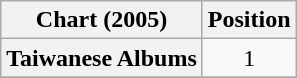<table class="wikitable plainrowheaders" style="text-align:center">
<tr>
<th scope="col">Chart (2005)</th>
<th scope="col">Position</th>
</tr>
<tr>
<th scope="row">Taiwanese Albums</th>
<td>1</td>
</tr>
<tr>
</tr>
</table>
